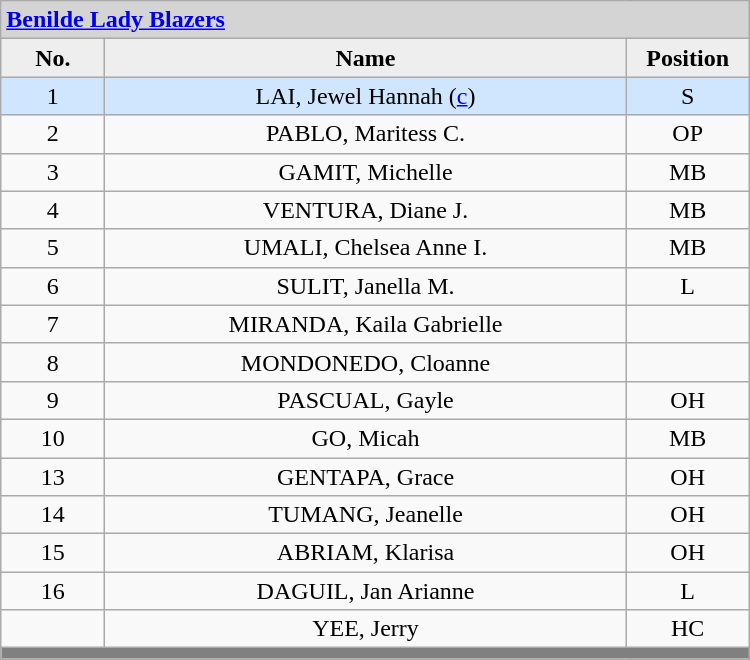<table class='wikitable mw-collapsible mw-collapsed' border=" none" style="text-align: center; width: 500px">
<tr>
<th style="background:#D4D4D4; text-align:left;" colspan=3><a href='#'>Benilde Lady Blazers</a></th>
</tr>
<tr style="background:#EEEEEE; font-weight:bold;">
<td width=10%>No.</td>
<td width=50%>Name</td>
<td width=10%>Position</td>
</tr>
<tr style="background:#D0E6FF; text-align:center;">
<td>1</td>
<td>LAI, Jewel Hannah (<a href='#'>c</a>)</td>
<td>S</td>
</tr>
<tr>
<td>2</td>
<td>PABLO, Maritess C.</td>
<td>OP</td>
</tr>
<tr>
<td>3</td>
<td>GAMIT, Michelle</td>
<td>MB</td>
</tr>
<tr>
<td>4</td>
<td>VENTURA, Diane J.</td>
<td>MB</td>
</tr>
<tr>
<td>5</td>
<td>UMALI, Chelsea Anne I.</td>
<td>MB</td>
</tr>
<tr>
<td>6</td>
<td>SULIT, Janella M.</td>
<td>L</td>
</tr>
<tr>
<td>7</td>
<td>MIRANDA, Kaila Gabrielle</td>
<td></td>
</tr>
<tr>
<td>8</td>
<td>MONDONEDO, Cloanne</td>
<td></td>
</tr>
<tr>
<td>9</td>
<td>PASCUAL, Gayle</td>
<td>OH</td>
</tr>
<tr>
<td>10</td>
<td>GO, Micah</td>
<td>MB</td>
</tr>
<tr>
<td>13</td>
<td>GENTAPA, Grace</td>
<td>OH</td>
</tr>
<tr>
<td>14</td>
<td>TUMANG, Jeanelle</td>
<td>OH</td>
</tr>
<tr>
<td>15</td>
<td>ABRIAM, Klarisa</td>
<td>OH</td>
</tr>
<tr>
<td>16</td>
<td>DAGUIL, Jan Arianne</td>
<td>L</td>
</tr>
<tr>
<td></td>
<td>YEE, Jerry</td>
<td>HC</td>
</tr>
<tr>
<th style='background: grey;' colspan=3></th>
</tr>
</table>
